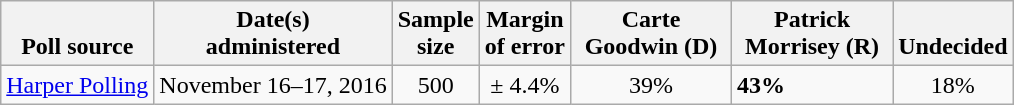<table class="wikitable">
<tr valign=bottom>
<th>Poll source</th>
<th>Date(s)<br>administered</th>
<th>Sample<br>size</th>
<th>Margin<br>of error</th>
<th style="width:100px;">Carte<br>Goodwin (D)</th>
<th style="width:100px;">Patrick<br>Morrisey (R)</th>
<th>Undecided</th>
</tr>
<tr>
<td><a href='#'>Harper Polling</a></td>
<td align=center>November 16–17, 2016</td>
<td align=center>500</td>
<td align=center>± 4.4%</td>
<td align=center>39%</td>
<td><strong>43%</strong></td>
<td align=center>18%</td>
</tr>
</table>
